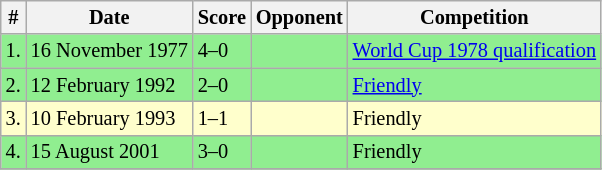<table class="wikitable mw-collapsible" style="font-size:85%">
<tr>
<th>#</th>
<th>Date</th>
<th>Score</th>
<th>Opponent</th>
<th>Competition</th>
</tr>
<tr style="background: #90EE90">
<td>1.</td>
<td>16 November 1977</td>
<td>4–0</td>
<td></td>
<td><a href='#'>World Cup 1978 qualification</a></td>
</tr>
<tr style="background: #90EE90">
<td>2.</td>
<td>12 February 1992</td>
<td>2–0</td>
<td></td>
<td><a href='#'>Friendly</a></td>
</tr>
<tr style="background: #FFFFCC">
<td>3.</td>
<td>10 February 1993</td>
<td>1–1</td>
<td></td>
<td>Friendly</td>
</tr>
<tr style="background: #90EE90">
<td>4.</td>
<td>15 August 2001</td>
<td>3–0</td>
<td></td>
<td>Friendly</td>
</tr>
<tr>
</tr>
</table>
